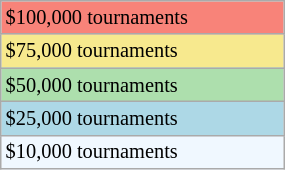<table class="wikitable" style="font-size:85%; width:15%;">
<tr style="background:#f88379;">
<td>$100,000 tournaments</td>
</tr>
<tr style="background:#f7e98e;">
<td>$75,000 tournaments</td>
</tr>
<tr style="background:#addfad;">
<td>$50,000 tournaments</td>
</tr>
<tr style="background:lightblue;">
<td>$25,000 tournaments</td>
</tr>
<tr style="background:#f0f8ff;">
<td>$10,000 tournaments</td>
</tr>
</table>
